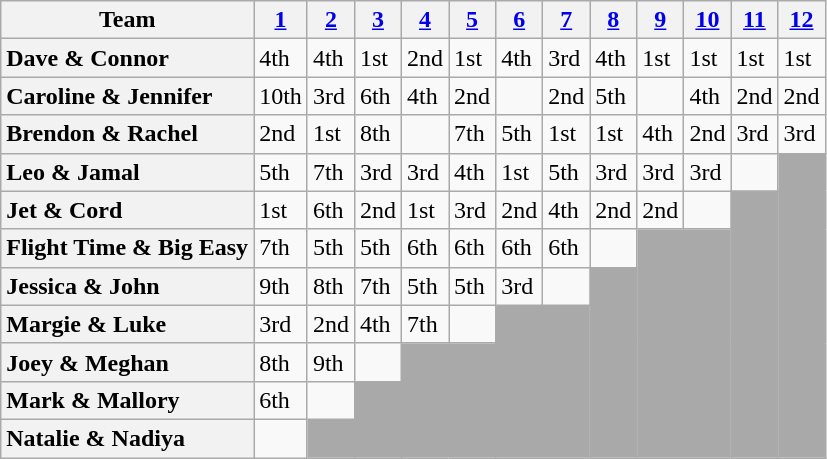<table class="wikitable sortable" style="text-align:left;">
<tr>
<th scope="col" class="unsortable">Team</th>
<th scope="col"><a href='#'>1</a><span></span></th>
<th scope="col"><a href='#'>2</a></th>
<th scope="col"><a href='#'>3</a></th>
<th scope="col"><a href='#'>4</a></th>
<th scope="col"><a href='#'>5</a></th>
<th scope="col"><a href='#'>6</a></th>
<th scope="col"><a href='#'>7</a></th>
<th scope="col"><a href='#'>8</a></th>
<th scope="col"><a href='#'>9</a></th>
<th scope="col"><a href='#'>10</a></th>
<th scope="col"><a href='#'>11</a></th>
<th scope="col"><a href='#'>12</a></th>
</tr>
<tr>
<th scope="row" style="text-align:left">Dave & Connor</th>
<td>4th</td>
<td>4th</td>
<td>1st</td>
<td>2nd</td>
<td>1st</td>
<td>4th</td>
<td>3rd</td>
<td>4th</td>
<td>1st</td>
<td>1st</td>
<td>1st</td>
<td>1st</td>
</tr>
<tr>
<th scope="row" style="text-align:left">Caroline & Jennifer</th>
<td>10th</td>
<td>3rd</td>
<td>6th</td>
<td>4th</td>
<td>2nd</td>
<td></td>
<td>2nd</td>
<td>5th</td>
<td></td>
<td>4th</td>
<td>2nd</td>
<td>2nd</td>
</tr>
<tr>
<th scope="row" style="text-align:left">Brendon & Rachel</th>
<td>2nd</td>
<td>1st</td>
<td>8th</td>
<td></td>
<td>7th</td>
<td>5th</td>
<td>1st</td>
<td>1st</td>
<td>4th</td>
<td>2nd</td>
<td>3rd</td>
<td>3rd</td>
</tr>
<tr>
<th scope="row" style="text-align:left">Leo & Jamal</th>
<td>5th</td>
<td>7th</td>
<td>3rd</td>
<td>3rd</td>
<td>4th</td>
<td>1st</td>
<td>5th</td>
<td>3rd</td>
<td>3rd</td>
<td>3rd</td>
<td></td>
<td rowspan="8" style="background:darkgrey;"></td>
</tr>
<tr>
<th scope="row" style="text-align:left">Jet & Cord</th>
<td>1st</td>
<td>6th</td>
<td>2nd</td>
<td>1st</td>
<td>3rd</td>
<td>2nd</td>
<td>4th</td>
<td>2nd</td>
<td>2nd</td>
<td></td>
<td rowspan="7" style="background:darkgrey;"></td>
</tr>
<tr>
<th scope="row" style="text-align:left">Flight Time & Big Easy</th>
<td>7th</td>
<td>5th</td>
<td>5th</td>
<td>6th</td>
<td>6th</td>
<td>6th</td>
<td>6th</td>
<td></td>
<td colspan="2" rowspan="6" style="background:darkgrey;"></td>
</tr>
<tr>
<th scope="row" style="text-align:left">Jessica & John</th>
<td>9th</td>
<td>8th</td>
<td>7th</td>
<td>5th</td>
<td>5th</td>
<td>3rd</td>
<td></td>
<td rowspan="5" style="background:darkgrey;"></td>
</tr>
<tr>
<th scope="row" style="text-align:left">Margie & Luke</th>
<td>3rd</td>
<td>2nd</td>
<td>4th</td>
<td>7th</td>
<td></td>
<td colspan="2" rowspan="4" style="background:darkgrey;"></td>
</tr>
<tr>
<th scope="row" style="text-align:left">Joey & Meghan</th>
<td>8th</td>
<td>9th</td>
<td></td>
<td colspan="2" rowspan="3" style="background:darkgrey;"></td>
</tr>
<tr>
<th scope="row" style="text-align:left">Mark & Mallory</th>
<td>6th</td>
<td></td>
<td rowspan="2" style="background:darkgrey;"></td>
</tr>
<tr>
<th scope="row" style="text-align:left">Natalie & Nadiya</th>
<td></td>
<td style="background:darkgrey;"></td>
</tr>
</table>
